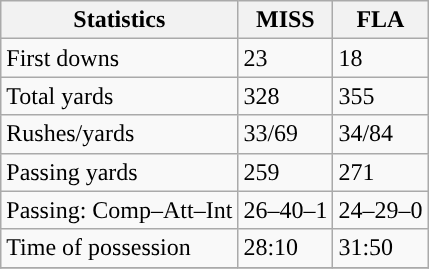<table class="wikitable" style="float: left;">
<tr>
<th>Statistics</th>
<th>MISS</th>
<th>FLA</th>
</tr>
<tr>
<td>First downs</td>
<td>23</td>
<td>18</td>
</tr>
<tr>
<td>Total yards</td>
<td>328</td>
<td>355</td>
</tr>
<tr>
<td>Rushes/yards</td>
<td>33/69</td>
<td>34/84</td>
</tr>
<tr>
<td>Passing yards</td>
<td>259</td>
<td>271</td>
</tr>
<tr>
<td>Passing: Comp–Att–Int</td>
<td>26–40–1</td>
<td>24–29–0</td>
</tr>
<tr>
<td>Time of possession</td>
<td>28:10</td>
<td>31:50</td>
</tr>
<tr>
</tr>
</table>
